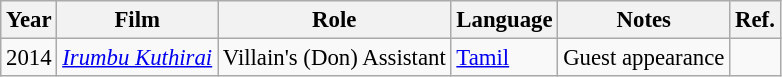<table class="wikitable sortable" style="font-size: 95%;">
<tr>
<th>Year</th>
<th>Film</th>
<th>Role</th>
<th>Language</th>
<th>Notes</th>
<th>Ref.</th>
</tr>
<tr>
<td>2014</td>
<td><em><a href='#'>Irumbu Kuthirai</a></em></td>
<td>Villain's (Don) Assistant</td>
<td><a href='#'>Tamil</a></td>
<td>Guest appearance</td>
<td></td>
</tr>
</table>
